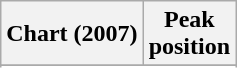<table class="wikitable sortable plainrowheaders">
<tr>
<th scope="col">Chart (2007)</th>
<th scope="col">Peak<br>position</th>
</tr>
<tr>
</tr>
<tr>
</tr>
<tr>
</tr>
</table>
